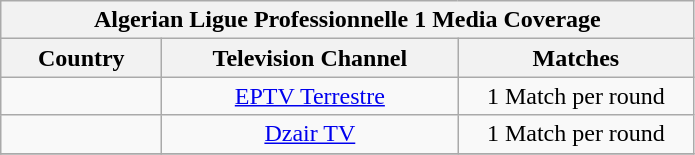<table class="wikitable" align="center">
<tr>
<th colspan=3>Algerian Ligue Professionnelle 1 Media Coverage</th>
</tr>
<tr>
<th style="width:100px;">Country</th>
<th style="width:190px;">Television Channel</th>
<th style="width:150px;">Matches</th>
</tr>
<tr>
<td align=Center></td>
<td align=Center><a href='#'>EPTV Terrestre</a></td>
<td align=Center>1 Match per round</td>
</tr>
<tr>
<td align=Center></td>
<td align=Center><a href='#'>Dzair TV</a></td>
<td align=Center>1 Match per round</td>
</tr>
<tr>
</tr>
</table>
